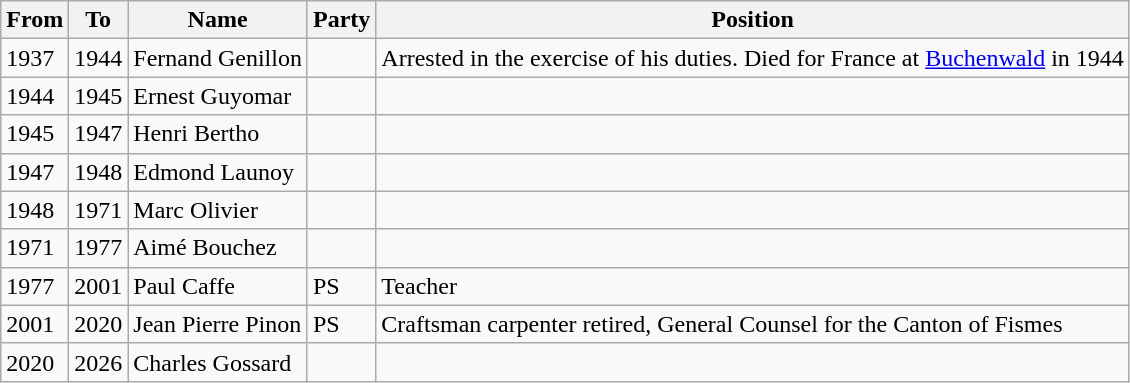<table class="wikitable">
<tr>
<th>From</th>
<th>To</th>
<th>Name</th>
<th>Party</th>
<th>Position</th>
</tr>
<tr>
<td>1937</td>
<td>1944</td>
<td>Fernand Genillon</td>
<td></td>
<td>Arrested in the exercise of his duties. Died for France at <a href='#'>Buchenwald</a> in 1944</td>
</tr>
<tr>
<td>1944</td>
<td>1945</td>
<td>Ernest Guyomar</td>
<td></td>
<td></td>
</tr>
<tr>
<td>1945</td>
<td>1947</td>
<td>Henri Bertho</td>
<td></td>
<td></td>
</tr>
<tr>
<td>1947</td>
<td>1948</td>
<td>Edmond Launoy</td>
<td></td>
<td></td>
</tr>
<tr>
<td>1948</td>
<td>1971</td>
<td>Marc Olivier</td>
<td></td>
<td></td>
</tr>
<tr>
<td>1971</td>
<td>1977</td>
<td>Aimé Bouchez</td>
<td></td>
<td></td>
</tr>
<tr>
<td>1977</td>
<td>2001</td>
<td>Paul Caffe</td>
<td>PS</td>
<td>Teacher</td>
</tr>
<tr>
<td>2001</td>
<td>2020</td>
<td>Jean Pierre Pinon</td>
<td>PS</td>
<td>Craftsman carpenter retired, General Counsel for the Canton of Fismes</td>
</tr>
<tr>
<td>2020</td>
<td>2026</td>
<td>Charles Gossard</td>
<td></td>
<td></td>
</tr>
</table>
